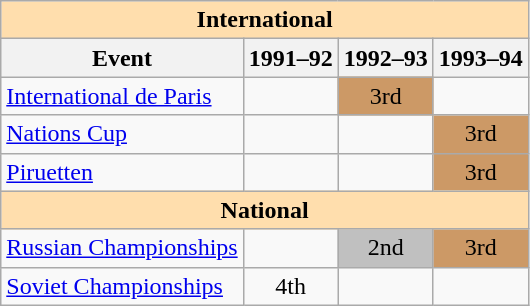<table class="wikitable" style="text-align:center">
<tr>
<th style="background-color: #ffdead; " colspan=4 align=center>International</th>
</tr>
<tr>
<th>Event</th>
<th>1991–92</th>
<th>1992–93</th>
<th>1993–94</th>
</tr>
<tr>
<td align=left><a href='#'>International de Paris</a></td>
<td></td>
<td bgcolor=cc9966>3rd</td>
<td></td>
</tr>
<tr>
<td align=left><a href='#'>Nations Cup</a></td>
<td></td>
<td></td>
<td bgcolor=cc9966>3rd</td>
</tr>
<tr>
<td align=left><a href='#'>Piruetten</a></td>
<td></td>
<td></td>
<td bgcolor=cc9966>3rd</td>
</tr>
<tr>
<th style="background-color: #ffdead; " colspan=4 align=center>National</th>
</tr>
<tr>
<td align=left><a href='#'>Russian Championships</a></td>
<td></td>
<td bgcolor=silver>2nd</td>
<td bgcolor=cc9966>3rd</td>
</tr>
<tr>
<td align=left><a href='#'>Soviet Championships</a></td>
<td>4th</td>
<td></td>
<td></td>
</tr>
</table>
